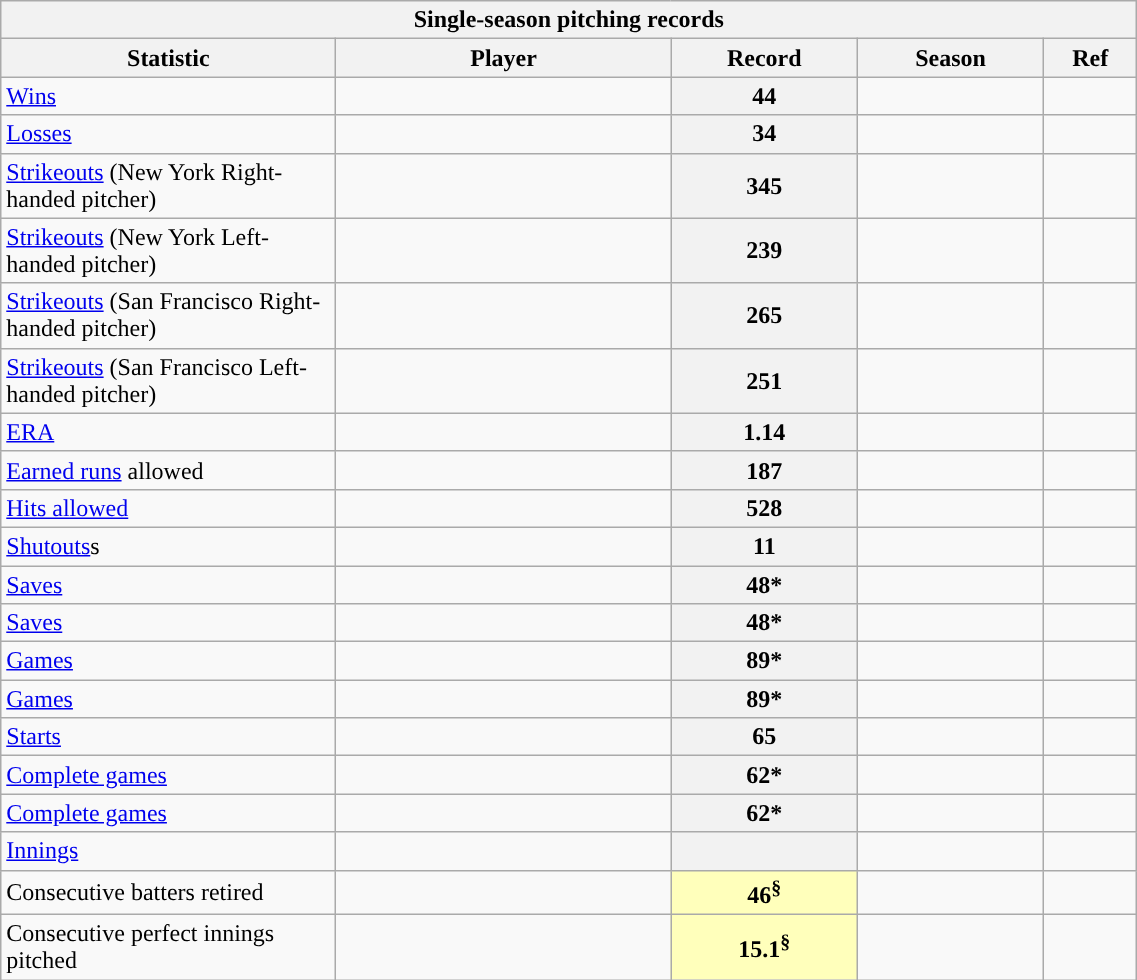<table class="wikitable sortable" style="text-align:left" width="60%">
<tr>
<th colspan=5>Single-season pitching records</th>
</tr>
<tr>
<th scope="col" width=18%>Statistic</th>
<th scope="col" width=18%>Player</th>
<th scope="col" width=10% class="unsortable">Record</th>
<th scope="col" width=10%>Season</th>
<th scope="col" width=5% class="unsortable">Ref</th>
</tr>
<tr>
<td><a href='#'>Wins</a></td>
<td></td>
<th scope="row">44</th>
<td></td>
<td></td>
</tr>
<tr>
<td><a href='#'>Losses</a></td>
<td></td>
<th scope="row">34</th>
<td></td>
<td></td>
</tr>
<tr>
<td><a href='#'>Strikeouts</a> (New York Right-handed pitcher)</td>
<td></td>
<th scope="row">345</th>
<td></td>
<td></td>
</tr>
<tr>
<td><a href='#'>Strikeouts</a> (New York Left-handed pitcher)</td>
<td></td>
<th scope="row">239</th>
<td></td>
<td></td>
</tr>
<tr>
<td><a href='#'>Strikeouts</a> (San Francisco Right-handed pitcher)</td>
<td></td>
<th scope="row">265</th>
<td></td>
<td></td>
</tr>
<tr>
<td><a href='#'>Strikeouts</a> (San Francisco Left-handed pitcher)</td>
<td></td>
<th scope="row">251</th>
<td></td>
<td></td>
</tr>
<tr>
<td><a href='#'>ERA</a></td>
<td></td>
<th scope="row">1.14</th>
<td></td>
<td></td>
</tr>
<tr>
<td><a href='#'>Earned runs</a> allowed</td>
<td></td>
<th scope="row">187</th>
<td></td>
<td></td>
</tr>
<tr>
<td><a href='#'>Hits allowed</a></td>
<td></td>
<th scope="row">528</th>
<td></td>
<td></td>
</tr>
<tr>
<td><a href='#'>Shutouts</a>s</td>
<td></td>
<th scope="row">11</th>
<td></td>
<td></td>
</tr>
<tr>
<td><a href='#'>Saves</a></td>
<td></td>
<th scope="row">48*</th>
<td></td>
<td></td>
</tr>
<tr>
<td><a href='#'>Saves</a></td>
<td></td>
<th scope="row">48*</th>
<td></td>
<td></td>
</tr>
<tr>
<td><a href='#'>Games</a></td>
<td></td>
<th scope="row">89*</th>
<td></td>
<td></td>
</tr>
<tr>
<td><a href='#'>Games</a></td>
<td></td>
<th scope="row">89*</th>
<td></td>
<td></td>
</tr>
<tr>
<td><a href='#'>Starts</a></td>
<td></td>
<th scope="row">65</th>
<td></td>
<td></td>
</tr>
<tr>
<td><a href='#'>Complete games</a></td>
<td></td>
<th scope="row">62*</th>
<td></td>
<td></td>
</tr>
<tr>
<td><a href='#'>Complete games</a></td>
<td></td>
<th scope="row">62*</th>
<td></td>
<td></td>
</tr>
<tr>
<td><a href='#'>Innings</a></td>
<td></td>
<th scope="row"></th>
<td></td>
<td></td>
</tr>
<tr>
<td>Consecutive batters retired</td>
<td></td>
<th scope="row" style="background-color:#ffffbb">46<sup>§</sup></th>
<td></td>
<td></td>
</tr>
<tr>
<td>Consecutive perfect innings pitched</td>
<td></td>
<th scope="row" style="background-color:#ffffbb">15.1<sup>§</sup></th>
<td></td>
<td></td>
</tr>
</table>
